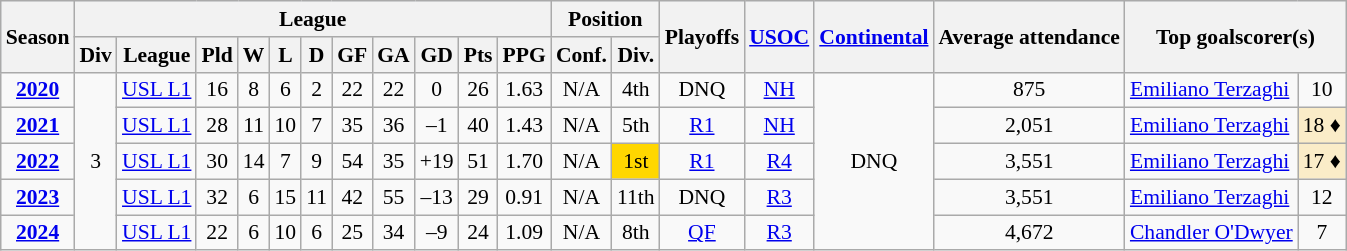<table class="wikitable" style="font-size:90%; text-align:center;">
<tr style="background:#f0f6ff;">
<th rowspan=2>Season</th>
<th colspan=11>League</th>
<th colspan=2>Position</th>
<th rowspan=2>Playoffs</th>
<th rowspan=2><a href='#'>USOC</a></th>
<th rowspan=2><a href='#'>Continental</a></th>
<th rowspan=2>Average attendance</th>
<th colspan=2 rowspan=2>Top goalscorer(s)</th>
</tr>
<tr>
<th>Div</th>
<th>League</th>
<th>Pld</th>
<th>W</th>
<th>L</th>
<th>D</th>
<th>GF</th>
<th>GA</th>
<th>GD</th>
<th>Pts</th>
<th>PPG</th>
<th>Conf.</th>
<th>Div.</th>
</tr>
<tr>
<td><strong><a href='#'>2020</a></strong></td>
<td rowspan=5>3</td>
<td><a href='#'>USL L1</a></td>
<td>16</td>
<td>8</td>
<td>6</td>
<td>2</td>
<td>22</td>
<td>22</td>
<td>0</td>
<td>26</td>
<td>1.63</td>
<td>N/A</td>
<td>4th</td>
<td>DNQ</td>
<td><a href='#'>NH</a></td>
<td rowspan=5>DNQ</td>
<td>875</td>
<td align=left> <a href='#'>Emiliano Terzaghi</a></td>
<td>10</td>
</tr>
<tr>
<td><strong><a href='#'>2021</a></strong></td>
<td><a href='#'>USL L1</a></td>
<td>28</td>
<td>11</td>
<td>10</td>
<td>7</td>
<td>35</td>
<td>36</td>
<td>–1</td>
<td>40</td>
<td>1.43</td>
<td>N/A</td>
<td>5th</td>
<td><a href='#'>R1</a></td>
<td><a href='#'>NH</a></td>
<td>2,051</td>
<td align=left> <a href='#'>Emiliano Terzaghi</a></td>
<td style=background:#FAECC8;">18 ♦</td>
</tr>
<tr>
<td><strong><a href='#'>2022</a></strong></td>
<td><a href='#'>USL L1</a></td>
<td>30</td>
<td>14</td>
<td>7</td>
<td>9</td>
<td>54</td>
<td>35</td>
<td>+19</td>
<td>51</td>
<td>1.70</td>
<td>N/A</td>
<td bgcolor=gold>1st</td>
<td><a href='#'>R1</a></td>
<td><a href='#'>R4</a></td>
<td>3,551</td>
<td align=left> <a href='#'>Emiliano Terzaghi</a></td>
<td style=background:#FAECC8;">17 ♦</td>
</tr>
<tr>
<td><strong><a href='#'>2023</a></strong></td>
<td><a href='#'>USL L1</a></td>
<td>32</td>
<td>6</td>
<td>15</td>
<td>11</td>
<td>42</td>
<td>55</td>
<td>–13</td>
<td>29</td>
<td>0.91</td>
<td>N/A</td>
<td>11th</td>
<td>DNQ</td>
<td><a href='#'>R3</a></td>
<td>3,551</td>
<td align=left> <a href='#'>Emiliano Terzaghi</a></td>
<td>12</td>
</tr>
<tr>
<td><strong><a href='#'>2024</a></strong></td>
<td><a href='#'>USL L1</a></td>
<td>22</td>
<td>6</td>
<td>10</td>
<td>6</td>
<td>25</td>
<td>34</td>
<td>–9</td>
<td>24</td>
<td>1.09</td>
<td>N/A</td>
<td>8th</td>
<td><a href='#'>QF</a></td>
<td><a href='#'>R3</a></td>
<td>4,672</td>
<td align=left> <a href='#'>Chandler O'Dwyer</a></td>
<td>7</td>
</tr>
</table>
